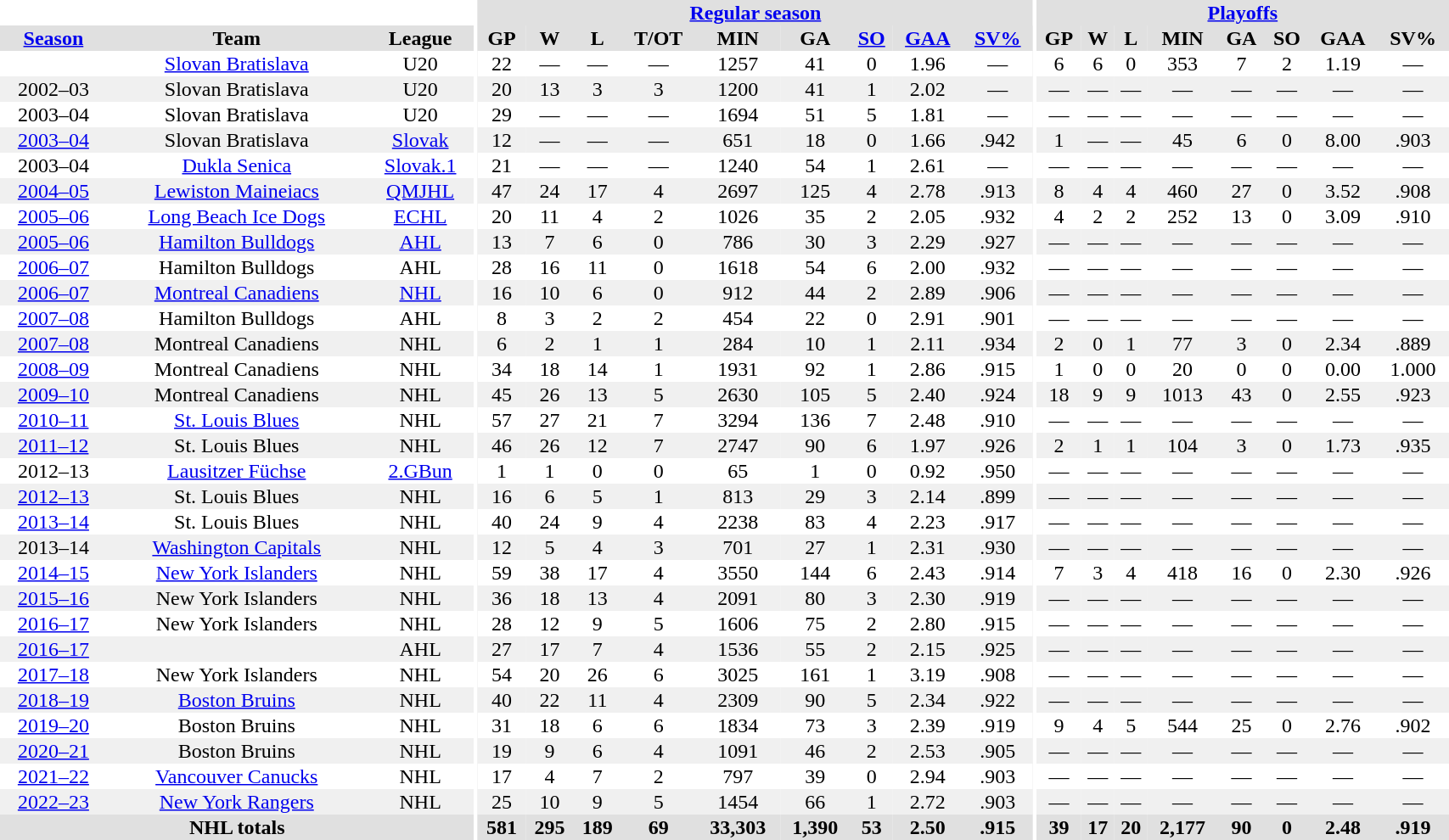<table border="0" cellpadding="1" cellspacing="0" style="text-align:center; width:90%">
<tr ALIGN="center" bgcolor="#e0e0e0">
<th align="center" colspan="3" bgcolor="#ffffff"></th>
<th align="center" rowspan="99" bgcolor="#ffffff"></th>
<th align="center" colspan="9" bgcolor="#e0e0e0"><a href='#'>Regular season</a></th>
<th align="center" rowspan="99" bgcolor="#ffffff"></th>
<th align="center" colspan="8" bgcolor="#e0e0e0"><a href='#'>Playoffs</a></th>
</tr>
<tr ALIGN="center" bgcolor="#e0e0e0">
<th><a href='#'>Season</a></th>
<th>Team</th>
<th>League</th>
<th>GP</th>
<th>W</th>
<th>L</th>
<th>T/OT</th>
<th>MIN</th>
<th>GA</th>
<th><a href='#'>SO</a></th>
<th><a href='#'>GAA</a></th>
<th><a href='#'>SV%</a></th>
<th>GP</th>
<th>W</th>
<th>L</th>
<th>MIN</th>
<th>GA</th>
<th>SO</th>
<th>GAA</th>
<th>SV%</th>
</tr>
<tr ALIGN="center">
<td></td>
<td><a href='#'>Slovan Bratislava</a></td>
<td>U20</td>
<td>22</td>
<td>—</td>
<td>—</td>
<td>—</td>
<td>1257</td>
<td>41</td>
<td>0</td>
<td>1.96</td>
<td>—</td>
<td>6</td>
<td>6</td>
<td>0</td>
<td>353</td>
<td>7</td>
<td>2</td>
<td>1.19</td>
<td>—</td>
</tr>
<tr ALIGN="center" bgcolor="#f0f0f0">
<td>2002–03</td>
<td>Slovan Bratislava</td>
<td>U20</td>
<td>20</td>
<td>13</td>
<td>3</td>
<td>3</td>
<td>1200</td>
<td>41</td>
<td>1</td>
<td>2.02</td>
<td>—</td>
<td>—</td>
<td>—</td>
<td>—</td>
<td>—</td>
<td>—</td>
<td>—</td>
<td>—</td>
<td>—</td>
</tr>
<tr ALIGN="center">
<td>2003–04</td>
<td>Slovan Bratislava</td>
<td>U20</td>
<td>29</td>
<td>—</td>
<td>—</td>
<td>—</td>
<td>1694</td>
<td>51</td>
<td>5</td>
<td>1.81</td>
<td>—</td>
<td>—</td>
<td>—</td>
<td>—</td>
<td>—</td>
<td>—</td>
<td>—</td>
<td>—</td>
<td>—</td>
</tr>
<tr ALIGN="center" bgcolor="#f0f0f0">
<td><a href='#'>2003–04</a></td>
<td>Slovan Bratislava</td>
<td><a href='#'>Slovak</a></td>
<td>12</td>
<td>—</td>
<td>—</td>
<td>—</td>
<td>651</td>
<td>18</td>
<td>0</td>
<td>1.66</td>
<td>.942</td>
<td>1</td>
<td>—</td>
<td>—</td>
<td>45</td>
<td>6</td>
<td>0</td>
<td>8.00</td>
<td>.903</td>
</tr>
<tr ALIGN="center">
<td>2003–04</td>
<td><a href='#'>Dukla Senica</a></td>
<td><a href='#'>Slovak.1</a></td>
<td>21</td>
<td>—</td>
<td>—</td>
<td>—</td>
<td>1240</td>
<td>54</td>
<td>1</td>
<td>2.61</td>
<td>—</td>
<td>—</td>
<td>—</td>
<td>—</td>
<td>—</td>
<td>—</td>
<td>—</td>
<td>—</td>
<td>—</td>
</tr>
<tr ALIGN="center" bgcolor="#f0f0f0">
<td><a href='#'>2004–05</a></td>
<td><a href='#'>Lewiston Maineiacs</a></td>
<td><a href='#'>QMJHL</a></td>
<td>47</td>
<td>24</td>
<td>17</td>
<td>4</td>
<td>2697</td>
<td>125</td>
<td>4</td>
<td>2.78</td>
<td>.913</td>
<td>8</td>
<td>4</td>
<td>4</td>
<td>460</td>
<td>27</td>
<td>0</td>
<td>3.52</td>
<td>.908</td>
</tr>
<tr ALIGN="center">
<td><a href='#'>2005–06</a></td>
<td><a href='#'>Long Beach Ice Dogs</a></td>
<td><a href='#'>ECHL</a></td>
<td>20</td>
<td>11</td>
<td>4</td>
<td>2</td>
<td>1026</td>
<td>35</td>
<td>2</td>
<td>2.05</td>
<td>.932</td>
<td>4</td>
<td>2</td>
<td>2</td>
<td>252</td>
<td>13</td>
<td>0</td>
<td>3.09</td>
<td>.910</td>
</tr>
<tr ALIGN="center" bgcolor="#f0f0f0">
<td><a href='#'>2005–06</a></td>
<td><a href='#'>Hamilton Bulldogs</a></td>
<td><a href='#'>AHL</a></td>
<td>13</td>
<td>7</td>
<td>6</td>
<td>0</td>
<td>786</td>
<td>30</td>
<td>3</td>
<td>2.29</td>
<td>.927</td>
<td>—</td>
<td>—</td>
<td>—</td>
<td>—</td>
<td>—</td>
<td>—</td>
<td>—</td>
<td>—</td>
</tr>
<tr ALIGN="center">
<td><a href='#'>2006–07</a></td>
<td>Hamilton Bulldogs</td>
<td>AHL</td>
<td>28</td>
<td>16</td>
<td>11</td>
<td>0</td>
<td>1618</td>
<td>54</td>
<td>6</td>
<td>2.00</td>
<td>.932</td>
<td>—</td>
<td>—</td>
<td>—</td>
<td>—</td>
<td>—</td>
<td>—</td>
<td>—</td>
<td>—</td>
</tr>
<tr ALIGN="center" bgcolor="#f0f0f0">
<td><a href='#'>2006–07</a></td>
<td><a href='#'>Montreal Canadiens</a></td>
<td><a href='#'>NHL</a></td>
<td>16</td>
<td>10</td>
<td>6</td>
<td>0</td>
<td>912</td>
<td>44</td>
<td>2</td>
<td>2.89</td>
<td>.906</td>
<td>—</td>
<td>—</td>
<td>—</td>
<td>—</td>
<td>—</td>
<td>—</td>
<td>—</td>
<td>—</td>
</tr>
<tr ALIGN="center">
<td><a href='#'>2007–08</a></td>
<td>Hamilton Bulldogs</td>
<td>AHL</td>
<td>8</td>
<td>3</td>
<td>2</td>
<td>2</td>
<td>454</td>
<td>22</td>
<td>0</td>
<td>2.91</td>
<td>.901</td>
<td>—</td>
<td>—</td>
<td>—</td>
<td>—</td>
<td>—</td>
<td>—</td>
<td>—</td>
<td>—</td>
</tr>
<tr ALIGN="center" bgcolor="#f0f0f0">
<td><a href='#'>2007–08</a></td>
<td>Montreal Canadiens</td>
<td>NHL</td>
<td>6</td>
<td>2</td>
<td>1</td>
<td>1</td>
<td>284</td>
<td>10</td>
<td>1</td>
<td>2.11</td>
<td>.934</td>
<td>2</td>
<td>0</td>
<td>1</td>
<td>77</td>
<td>3</td>
<td>0</td>
<td>2.34</td>
<td>.889</td>
</tr>
<tr ALIGN="center">
<td><a href='#'>2008–09</a></td>
<td>Montreal Canadiens</td>
<td>NHL</td>
<td>34</td>
<td>18</td>
<td>14</td>
<td>1</td>
<td>1931</td>
<td>92</td>
<td>1</td>
<td>2.86</td>
<td>.915</td>
<td>1</td>
<td>0</td>
<td>0</td>
<td>20</td>
<td>0</td>
<td>0</td>
<td>0.00</td>
<td>1.000</td>
</tr>
<tr ALIGN="center" bgcolor="#f0f0f0">
<td><a href='#'>2009–10</a></td>
<td>Montreal Canadiens</td>
<td>NHL</td>
<td>45</td>
<td>26</td>
<td>13</td>
<td>5</td>
<td>2630</td>
<td>105</td>
<td>5</td>
<td>2.40</td>
<td>.924</td>
<td>18</td>
<td>9</td>
<td>9</td>
<td>1013</td>
<td>43</td>
<td>0</td>
<td>2.55</td>
<td>.923</td>
</tr>
<tr ALIGN="center">
<td><a href='#'>2010–11</a></td>
<td><a href='#'>St. Louis Blues</a></td>
<td>NHL</td>
<td>57</td>
<td>27</td>
<td>21</td>
<td>7</td>
<td>3294</td>
<td>136</td>
<td>7</td>
<td>2.48</td>
<td>.910</td>
<td>—</td>
<td>—</td>
<td>—</td>
<td>—</td>
<td>—</td>
<td>—</td>
<td>—</td>
<td>—</td>
</tr>
<tr ALIGN="center" bgcolor="#f0f0f0">
<td><a href='#'>2011–12</a></td>
<td>St. Louis Blues</td>
<td>NHL</td>
<td>46</td>
<td>26</td>
<td>12</td>
<td>7</td>
<td>2747</td>
<td>90</td>
<td>6</td>
<td>1.97</td>
<td>.926</td>
<td>2</td>
<td>1</td>
<td>1</td>
<td>104</td>
<td>3</td>
<td>0</td>
<td>1.73</td>
<td>.935</td>
</tr>
<tr ALIGN="center">
<td>2012–13</td>
<td><a href='#'>Lausitzer Füchse</a></td>
<td><a href='#'>2.GBun</a></td>
<td>1</td>
<td>1</td>
<td>0</td>
<td>0</td>
<td>65</td>
<td>1</td>
<td>0</td>
<td>0.92</td>
<td>.950</td>
<td>—</td>
<td>—</td>
<td>—</td>
<td>—</td>
<td>—</td>
<td>—</td>
<td>—</td>
<td>—</td>
</tr>
<tr ALIGN="center" bgcolor="#f0f0f0">
<td><a href='#'>2012–13</a></td>
<td>St. Louis Blues</td>
<td>NHL</td>
<td>16</td>
<td>6</td>
<td>5</td>
<td>1</td>
<td>813</td>
<td>29</td>
<td>3</td>
<td>2.14</td>
<td>.899</td>
<td>—</td>
<td>—</td>
<td>—</td>
<td>—</td>
<td>—</td>
<td>—</td>
<td>—</td>
<td>—</td>
</tr>
<tr ALIGN="center">
<td><a href='#'>2013–14</a></td>
<td>St. Louis Blues</td>
<td>NHL</td>
<td>40</td>
<td>24</td>
<td>9</td>
<td>4</td>
<td>2238</td>
<td>83</td>
<td>4</td>
<td>2.23</td>
<td>.917</td>
<td>—</td>
<td>—</td>
<td>—</td>
<td>—</td>
<td>—</td>
<td>—</td>
<td>—</td>
<td>—</td>
</tr>
<tr ALIGN="center" bgcolor="#f0f0f0">
<td>2013–14</td>
<td><a href='#'>Washington Capitals</a></td>
<td>NHL</td>
<td>12</td>
<td>5</td>
<td>4</td>
<td>3</td>
<td>701</td>
<td>27</td>
<td>1</td>
<td>2.31</td>
<td>.930</td>
<td>—</td>
<td>—</td>
<td>—</td>
<td>—</td>
<td>—</td>
<td>—</td>
<td>—</td>
<td>—</td>
</tr>
<tr ALIGN="center">
<td><a href='#'>2014–15</a></td>
<td><a href='#'>New York Islanders</a></td>
<td>NHL</td>
<td>59</td>
<td>38</td>
<td>17</td>
<td>4</td>
<td>3550</td>
<td>144</td>
<td>6</td>
<td>2.43</td>
<td>.914</td>
<td>7</td>
<td>3</td>
<td>4</td>
<td>418</td>
<td>16</td>
<td>0</td>
<td>2.30</td>
<td>.926</td>
</tr>
<tr ALIGN="center" bgcolor="#f0f0f0">
<td><a href='#'>2015–16</a></td>
<td>New York Islanders</td>
<td>NHL</td>
<td>36</td>
<td>18</td>
<td>13</td>
<td>4</td>
<td>2091</td>
<td>80</td>
<td>3</td>
<td>2.30</td>
<td>.919</td>
<td>—</td>
<td>—</td>
<td>—</td>
<td>—</td>
<td>—</td>
<td>—</td>
<td>—</td>
<td>—</td>
</tr>
<tr ALIGN="center">
<td><a href='#'>2016–17</a></td>
<td>New York Islanders</td>
<td>NHL</td>
<td>28</td>
<td>12</td>
<td>9</td>
<td>5</td>
<td>1606</td>
<td>75</td>
<td>2</td>
<td>2.80</td>
<td>.915</td>
<td>—</td>
<td>—</td>
<td>—</td>
<td>—</td>
<td>—</td>
<td>—</td>
<td>—</td>
<td>—</td>
</tr>
<tr ALIGN="center" bgcolor="#f0f0f0">
<td><a href='#'>2016–17</a></td>
<td></td>
<td>AHL</td>
<td>27</td>
<td>17</td>
<td>7</td>
<td>4</td>
<td>1536</td>
<td>55</td>
<td>2</td>
<td>2.15</td>
<td>.925</td>
<td>—</td>
<td>—</td>
<td>—</td>
<td>—</td>
<td>—</td>
<td>—</td>
<td>—</td>
<td>—</td>
</tr>
<tr ALIGN="center">
<td><a href='#'>2017–18</a></td>
<td>New York Islanders</td>
<td>NHL</td>
<td>54</td>
<td>20</td>
<td>26</td>
<td>6</td>
<td>3025</td>
<td>161</td>
<td>1</td>
<td>3.19</td>
<td>.908</td>
<td>—</td>
<td>—</td>
<td>—</td>
<td>—</td>
<td>—</td>
<td>—</td>
<td>—</td>
<td>—</td>
</tr>
<tr ALIGN="center" bgcolor="#f0f0f0">
<td><a href='#'>2018–19</a></td>
<td><a href='#'>Boston Bruins</a></td>
<td>NHL</td>
<td>40</td>
<td>22</td>
<td>11</td>
<td>4</td>
<td>2309</td>
<td>90</td>
<td>5</td>
<td>2.34</td>
<td>.922</td>
<td>—</td>
<td>—</td>
<td>—</td>
<td>—</td>
<td>—</td>
<td>—</td>
<td>—</td>
<td>—</td>
</tr>
<tr ALIGN="center">
<td><a href='#'>2019–20</a></td>
<td>Boston Bruins</td>
<td>NHL</td>
<td>31</td>
<td>18</td>
<td>6</td>
<td>6</td>
<td>1834</td>
<td>73</td>
<td>3</td>
<td>2.39</td>
<td>.919</td>
<td>9</td>
<td>4</td>
<td>5</td>
<td>544</td>
<td>25</td>
<td>0</td>
<td>2.76</td>
<td>.902</td>
</tr>
<tr ALIGN="center" bgcolor="#f0f0f0">
<td><a href='#'>2020–21</a></td>
<td>Boston Bruins</td>
<td>NHL</td>
<td>19</td>
<td>9</td>
<td>6</td>
<td>4</td>
<td>1091</td>
<td>46</td>
<td>2</td>
<td>2.53</td>
<td>.905</td>
<td>—</td>
<td>—</td>
<td>—</td>
<td>—</td>
<td>—</td>
<td>—</td>
<td>—</td>
<td>—</td>
</tr>
<tr ALIGN="center">
<td><a href='#'>2021–22</a></td>
<td><a href='#'>Vancouver Canucks</a></td>
<td>NHL</td>
<td>17</td>
<td>4</td>
<td>7</td>
<td>2</td>
<td>797</td>
<td>39</td>
<td>0</td>
<td>2.94</td>
<td>.903</td>
<td>—</td>
<td>—</td>
<td>—</td>
<td>—</td>
<td>—</td>
<td>—</td>
<td>—</td>
<td>—</td>
</tr>
<tr ALIGN="center" bgcolor="#f0f0f0">
<td><a href='#'>2022–23</a></td>
<td><a href='#'>New York Rangers</a></td>
<td>NHL</td>
<td>25</td>
<td>10</td>
<td>9</td>
<td>5</td>
<td>1454</td>
<td>66</td>
<td>1</td>
<td>2.72</td>
<td>.903</td>
<td>—</td>
<td>—</td>
<td>—</td>
<td>—</td>
<td>—</td>
<td>—</td>
<td>—</td>
<td>—</td>
</tr>
<tr ALIGN="center" bgcolor="#e0e0e0">
<th colspan="3" align="center">NHL totals</th>
<th>581</th>
<th>295</th>
<th>189</th>
<th>69</th>
<th>33,303</th>
<th>1,390</th>
<th>53</th>
<th>2.50</th>
<th>.915</th>
<th>39</th>
<th>17</th>
<th>20</th>
<th>2,177</th>
<th>90</th>
<th>0</th>
<th>2.48</th>
<th>.919</th>
</tr>
</table>
